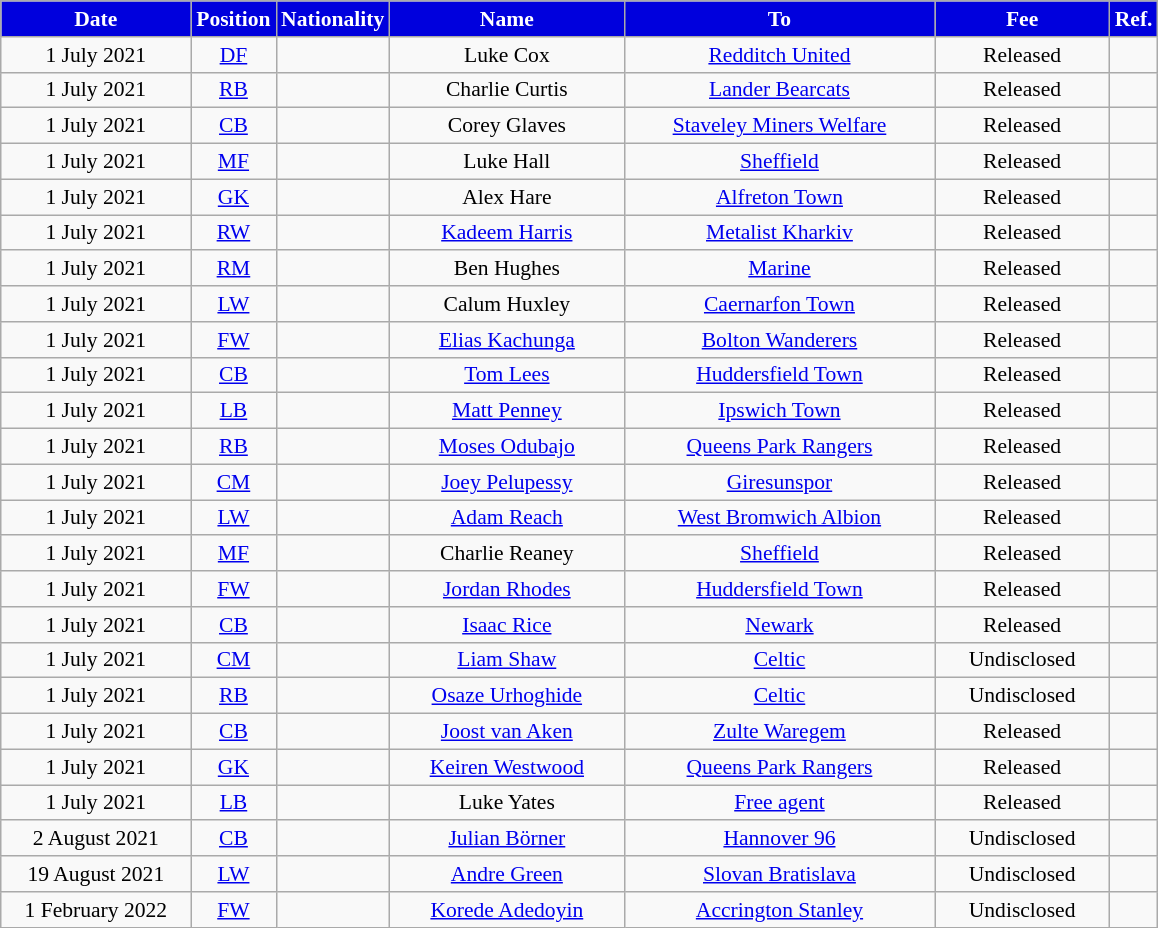<table class="wikitable"  style="text-align:center; font-size:90%; ">
<tr>
<th style="background:#0000dd; color:#ffffff; width:120px;">Date</th>
<th style="background:#0000dd; color:#ffffff; width:50px;">Position</th>
<th style="background:#0000dd; color:#ffffff; width:50px;">Nationality</th>
<th style="background:#0000dd; color:#ffffff; width:150px;">Name</th>
<th style="background:#0000dd; color:#ffffff; width:200px;">To</th>
<th style="background:#0000dd; color:#ffffff; width:110px;">Fee</th>
<th style="background:#0000dd; color:#ffffff; width:25px;">Ref.</th>
</tr>
<tr>
<td>1 July 2021</td>
<td><a href='#'>DF</a></td>
<td></td>
<td>Luke Cox</td>
<td> <a href='#'>Redditch United</a></td>
<td>Released</td>
<td></td>
</tr>
<tr>
<td>1 July 2021</td>
<td><a href='#'>RB</a></td>
<td></td>
<td>Charlie Curtis</td>
<td> <a href='#'>Lander Bearcats</a></td>
<td>Released</td>
<td></td>
</tr>
<tr>
<td>1 July 2021</td>
<td><a href='#'>CB</a></td>
<td></td>
<td>Corey Glaves</td>
<td> <a href='#'>Staveley Miners Welfare</a></td>
<td>Released</td>
<td></td>
</tr>
<tr>
<td>1 July 2021</td>
<td><a href='#'>MF</a></td>
<td></td>
<td>Luke Hall</td>
<td> <a href='#'>Sheffield</a></td>
<td>Released</td>
<td></td>
</tr>
<tr>
<td>1 July 2021</td>
<td><a href='#'>GK</a></td>
<td></td>
<td>Alex Hare</td>
<td> <a href='#'>Alfreton Town</a></td>
<td>Released</td>
<td></td>
</tr>
<tr>
<td>1 July 2021</td>
<td><a href='#'>RW</a></td>
<td></td>
<td><a href='#'>Kadeem Harris</a></td>
<td> <a href='#'>Metalist Kharkiv</a></td>
<td>Released</td>
<td></td>
</tr>
<tr>
<td>1 July 2021</td>
<td><a href='#'>RM</a></td>
<td></td>
<td>Ben Hughes</td>
<td> <a href='#'>Marine</a></td>
<td>Released</td>
<td></td>
</tr>
<tr>
<td>1 July 2021</td>
<td><a href='#'>LW</a></td>
<td></td>
<td>Calum Huxley</td>
<td> <a href='#'>Caernarfon Town</a></td>
<td>Released</td>
<td></td>
</tr>
<tr>
<td>1 July 2021</td>
<td><a href='#'>FW</a></td>
<td></td>
<td><a href='#'>Elias Kachunga</a></td>
<td> <a href='#'>Bolton Wanderers</a></td>
<td>Released</td>
<td></td>
</tr>
<tr>
<td>1 July 2021</td>
<td><a href='#'>CB</a></td>
<td></td>
<td><a href='#'>Tom Lees</a></td>
<td> <a href='#'>Huddersfield Town</a></td>
<td>Released</td>
<td></td>
</tr>
<tr>
<td>1 July 2021</td>
<td><a href='#'>LB</a></td>
<td></td>
<td><a href='#'>Matt Penney</a></td>
<td> <a href='#'>Ipswich Town</a></td>
<td>Released</td>
<td></td>
</tr>
<tr>
<td>1 July 2021</td>
<td><a href='#'>RB</a></td>
<td></td>
<td><a href='#'>Moses Odubajo</a></td>
<td> <a href='#'>Queens Park Rangers</a></td>
<td>Released</td>
<td></td>
</tr>
<tr>
<td>1 July 2021</td>
<td><a href='#'>CM</a></td>
<td></td>
<td><a href='#'>Joey Pelupessy</a></td>
<td> <a href='#'>Giresunspor</a></td>
<td>Released</td>
<td></td>
</tr>
<tr>
<td>1 July 2021</td>
<td><a href='#'>LW</a></td>
<td></td>
<td><a href='#'>Adam Reach</a></td>
<td> <a href='#'>West Bromwich Albion</a></td>
<td>Released</td>
<td></td>
</tr>
<tr>
<td>1 July 2021</td>
<td><a href='#'>MF</a></td>
<td></td>
<td>Charlie Reaney</td>
<td> <a href='#'>Sheffield</a></td>
<td>Released</td>
<td></td>
</tr>
<tr>
<td>1 July 2021</td>
<td><a href='#'>FW</a></td>
<td></td>
<td><a href='#'>Jordan Rhodes</a></td>
<td> <a href='#'>Huddersfield Town</a></td>
<td>Released</td>
<td></td>
</tr>
<tr>
<td>1 July 2021</td>
<td><a href='#'>CB</a></td>
<td></td>
<td><a href='#'>Isaac Rice</a></td>
<td> <a href='#'>Newark</a></td>
<td>Released</td>
<td></td>
</tr>
<tr>
<td>1 July 2021</td>
<td><a href='#'>CM</a></td>
<td></td>
<td><a href='#'>Liam Shaw</a></td>
<td> <a href='#'>Celtic</a></td>
<td>Undisclosed</td>
<td></td>
</tr>
<tr>
<td>1 July 2021</td>
<td><a href='#'>RB</a></td>
<td></td>
<td><a href='#'>Osaze Urhoghide</a></td>
<td> <a href='#'>Celtic</a></td>
<td>Undisclosed</td>
<td></td>
</tr>
<tr>
<td>1 July 2021</td>
<td><a href='#'>CB</a></td>
<td></td>
<td><a href='#'>Joost van Aken</a></td>
<td> <a href='#'>Zulte Waregem</a></td>
<td>Released</td>
<td></td>
</tr>
<tr>
<td>1 July 2021</td>
<td><a href='#'>GK</a></td>
<td></td>
<td><a href='#'>Keiren Westwood</a></td>
<td> <a href='#'>Queens Park Rangers</a></td>
<td>Released</td>
<td></td>
</tr>
<tr>
<td>1 July 2021</td>
<td><a href='#'>LB</a></td>
<td></td>
<td>Luke Yates</td>
<td> <a href='#'>Free agent</a></td>
<td>Released</td>
<td></td>
</tr>
<tr>
<td>2 August 2021</td>
<td><a href='#'>CB</a></td>
<td></td>
<td><a href='#'>Julian Börner</a></td>
<td> <a href='#'>Hannover 96</a></td>
<td>Undisclosed</td>
<td></td>
</tr>
<tr>
<td>19 August 2021</td>
<td><a href='#'>LW</a></td>
<td></td>
<td><a href='#'>Andre Green</a></td>
<td> <a href='#'>Slovan Bratislava</a></td>
<td>Undisclosed</td>
<td></td>
</tr>
<tr>
<td>1 February 2022</td>
<td><a href='#'>FW</a></td>
<td></td>
<td><a href='#'>Korede Adedoyin</a></td>
<td> <a href='#'>Accrington Stanley</a></td>
<td>Undisclosed</td>
<td></td>
</tr>
</table>
